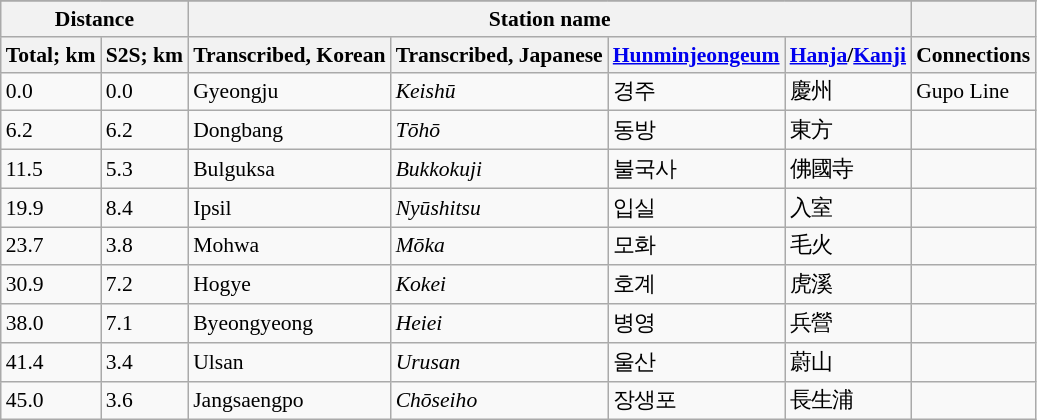<table class="wikitable" style="font-size:90%;">
<tr>
</tr>
<tr>
<th colspan="2">Distance</th>
<th colspan="4">Station name</th>
<th colspan="3"></th>
</tr>
<tr>
<th>Total; km</th>
<th>S2S; km</th>
<th>Transcribed, Korean</th>
<th>Transcribed, Japanese</th>
<th><a href='#'>Hunminjeongeum</a></th>
<th><a href='#'>Hanja</a>/<a href='#'>Kanji</a></th>
<th>Connections</th>
</tr>
<tr>
<td>0.0</td>
<td>0.0</td>
<td>Gyeongju</td>
<td><em>Keishū</em></td>
<td>경주</td>
<td>慶州</td>
<td>Gupo Line</td>
</tr>
<tr>
<td>6.2</td>
<td>6.2</td>
<td>Dongbang</td>
<td><em>Tōhō</em></td>
<td>동방</td>
<td>東方</td>
<td></td>
</tr>
<tr>
<td>11.5</td>
<td>5.3</td>
<td>Bulguksa</td>
<td><em>Bukkokuji</em></td>
<td>불국사</td>
<td>佛國寺</td>
<td></td>
</tr>
<tr>
<td>19.9</td>
<td>8.4</td>
<td>Ipsil</td>
<td><em>Nyūshitsu</em></td>
<td>입실</td>
<td>入室</td>
<td></td>
</tr>
<tr>
<td>23.7</td>
<td>3.8</td>
<td>Mohwa</td>
<td><em>Mōka</em></td>
<td>모화</td>
<td>毛火</td>
<td></td>
</tr>
<tr>
<td>30.9</td>
<td>7.2</td>
<td>Hogye</td>
<td><em>Kokei</em></td>
<td>호계</td>
<td>虎溪</td>
<td></td>
</tr>
<tr>
<td>38.0</td>
<td>7.1</td>
<td>Byeongyeong</td>
<td><em>Heiei</em></td>
<td>병영</td>
<td>兵營</td>
<td></td>
</tr>
<tr>
<td>41.4</td>
<td>3.4</td>
<td>Ulsan</td>
<td><em>Urusan</em></td>
<td>울산</td>
<td>蔚山</td>
<td></td>
</tr>
<tr>
<td>45.0</td>
<td>3.6</td>
<td>Jangsaengpo</td>
<td><em>Chōseiho</em></td>
<td>장생포</td>
<td>長生浦</td>
<td></td>
</tr>
</table>
